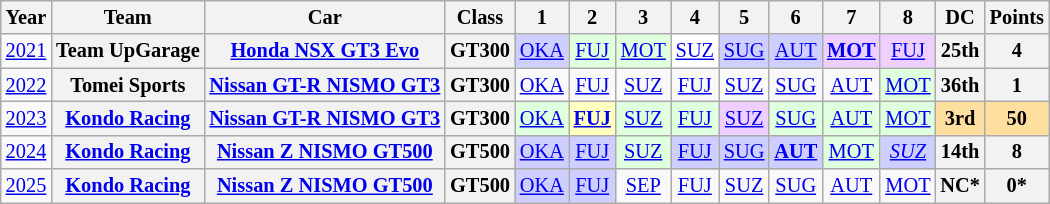<table class="wikitable" style="text-align:center; font-size:85%">
<tr>
<th>Year</th>
<th>Team</th>
<th>Car</th>
<th>Class</th>
<th>1</th>
<th>2</th>
<th>3</th>
<th>4</th>
<th>5</th>
<th>6</th>
<th>7</th>
<th>8</th>
<th>DC</th>
<th>Points</th>
</tr>
<tr>
<td><a href='#'>2021</a></td>
<th nowrap>Team UpGarage</th>
<th nowrap><a href='#'>Honda NSX GT3 Evo</a></th>
<th>GT300</th>
<td style="background:#CFCFFF;"><a href='#'>OKA</a><br></td>
<td style="background:#DFFFDF;"><a href='#'>FUJ</a><br></td>
<td style="background:#DFFFDF;"><a href='#'>MOT</a><br></td>
<td style="background:#FFFFFF;"><a href='#'>SUZ</a><br></td>
<td style="background:#CFCFFF;"><a href='#'>SUG</a><br></td>
<td style="background:#CFCFFF;"><a href='#'>AUT</a><br></td>
<td style="background:#EFCFFF;"><strong><a href='#'>MOT</a></strong><br></td>
<td style="background:#EFCFFF;"><a href='#'>FUJ</a><br></td>
<th>25th</th>
<th>4</th>
</tr>
<tr>
<td><a href='#'>2022</a></td>
<th nowrap>Tomei Sports</th>
<th><a href='#'>Nissan GT-R NISMO GT3</a></th>
<th>GT300</th>
<td><a href='#'>OKA</a></td>
<td><a href='#'>FUJ</a></td>
<td><a href='#'>SUZ</a></td>
<td><a href='#'>FUJ</a></td>
<td><a href='#'>SUZ</a></td>
<td><a href='#'>SUG</a></td>
<td><a href='#'>AUT</a></td>
<td style="background:#DFFFDF;"><a href='#'>MOT</a><br></td>
<th>36th</th>
<th>1</th>
</tr>
<tr>
<td><a href='#'>2023</a></td>
<th><a href='#'>Kondo Racing</a></th>
<th><a href='#'>Nissan GT-R NISMO GT3</a></th>
<th>GT300</th>
<td style="background:#DFFFDF;"><a href='#'>OKA</a><br></td>
<td style="background:#FFFFBF;"><strong><a href='#'>FUJ</a></strong><br></td>
<td style="background:#DFFFDF;"><a href='#'>SUZ</a><br></td>
<td style="background:#DFFFDF;"><a href='#'>FUJ</a><br></td>
<td style="background:#EFCFFF;"><a href='#'>SUZ</a><br></td>
<td style="background:#DFFFDF;"><a href='#'>SUG</a><br></td>
<td style="background:#DFFFDF;"><a href='#'>AUT</a><br></td>
<td style="background:#DFFFDF;"><a href='#'>MOT</a><br></td>
<th style="background:#FFDF9F;">3rd</th>
<th style="background:#FFDF9F;">50</th>
</tr>
<tr>
<td><a href='#'>2024</a></td>
<th><a href='#'>Kondo Racing</a></th>
<th><a href='#'>Nissan Z NISMO GT500</a></th>
<th>GT500</th>
<td style="background:#CFCFFF;"><a href='#'>OKA</a><br></td>
<td style="background:#CFCFFF;"><a href='#'>FUJ</a><br></td>
<td style="background:#DFFFDF;"><a href='#'>SUZ</a><br></td>
<td style="background:#CFCFFF;"><a href='#'>FUJ</a><br></td>
<td style="background:#CFCFFF;"><a href='#'>SUG</a><br></td>
<td style="background:#CFCFFF;"><strong><a href='#'>AUT</a></strong><br></td>
<td style="background:#DFFFDF;"><a href='#'>MOT</a><br></td>
<td style="background:#CFCFFF;"><em><a href='#'>SUZ</a></em><br></td>
<th>14th</th>
<th>8</th>
</tr>
<tr>
<td><a href='#'>2025</a></td>
<th><a href='#'>Kondo Racing</a></th>
<th><a href='#'>Nissan Z NISMO GT500</a></th>
<th>GT500</th>
<td style="background:#CFCFFF;"><a href='#'>OKA</a><br></td>
<td style="background:#CFCFFF;"><a href='#'>FUJ</a><br></td>
<td style="background:#;"><a href='#'>SEP</a><br></td>
<td style="background:#;"><a href='#'>FUJ</a><br></td>
<td style="background:#;"><a href='#'>SUZ</a><br></td>
<td style="background:#;"><a href='#'>SUG</a><br></td>
<td style="background:#;"><a href='#'>AUT</a><br></td>
<td style="background:#;"><a href='#'>MOT</a><br></td>
<th>NC*</th>
<th>0*</th>
</tr>
</table>
